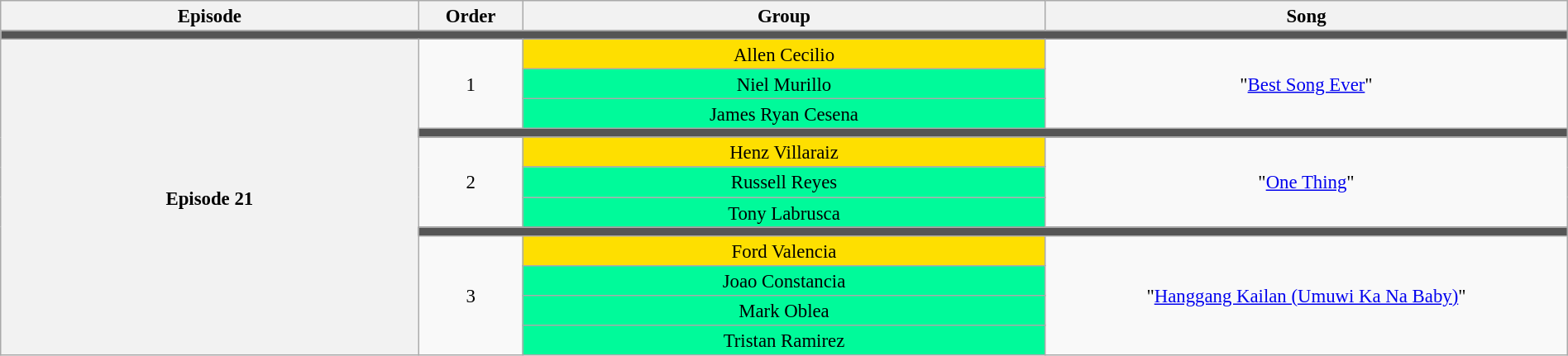<table class="wikitable" style="text-align:center; line-height:17px; width:100%; font-size: 95%;">
<tr>
<th style="width:20%;">Episode</th>
<th style="width:05%;">Order</th>
<th style="width:25%;">Group</th>
<th style="width:25%;">Song</th>
</tr>
<tr>
<td colspan="4" style="background:#555;"></td>
</tr>
<tr>
<th rowspan="12">Episode 21<br><small></small></th>
<td rowspan="3">1</td>
<td style="background:#fedf00;">Allen Cecilio</td>
<td rowspan="3">"<a href='#'>Best Song Ever</a>"</td>
</tr>
<tr>
<td style="background:#00fa9a;">Niel Murillo</td>
</tr>
<tr>
<td style="background:#00fa9a;">James Ryan Cesena</td>
</tr>
<tr>
<td colspan="3" style="background:#555;"></td>
</tr>
<tr>
<td rowspan="3">2</td>
<td style="background:#fedf00;">Henz Villaraiz</td>
<td rowspan="3">"<a href='#'>One Thing</a>"</td>
</tr>
<tr>
<td style="background:#00fa9a;">Russell Reyes</td>
</tr>
<tr>
<td style="background:#00fa9a;">Tony Labrusca</td>
</tr>
<tr>
<td colspan="3" style="background:#555;"></td>
</tr>
<tr>
<td rowspan="4">3</td>
<td style="background:#fedf00;">Ford Valencia</td>
<td rowspan="4">"<a href='#'>Hanggang Kailan (Umuwi Ka Na Baby)</a>"</td>
</tr>
<tr>
<td style="background:#00fa9a;">Joao Constancia</td>
</tr>
<tr>
<td style="background:#00fa9a;">Mark Oblea</td>
</tr>
<tr>
<td style="background:#00fa9a;">Tristan Ramirez</td>
</tr>
</table>
